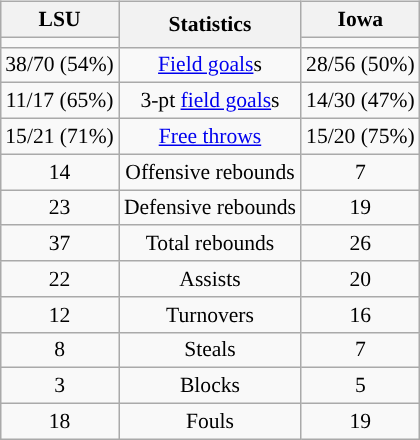<table style="width:100%;">
<tr>
<td valign=top align=right width=33%><br>









</td>
<td style="vertical-align:top; align:center; width:33%;"><br><table style="width:100%;">
<tr>
<td style="width=50%;"></td>
<td></td>
<td style="width=50%;"></td>
</tr>
</table>
<table class="wikitable" style="font-size:90%; text-align:center; margin:auto;" align=center>
<tr>
<th>LSU</th>
<th rowspan=2>Statistics</th>
<th>Iowa</th>
</tr>
<tr>
<td style="background:#"></td>
<td style="background:#"></td>
</tr>
<tr>
<td>38/70 (54%)</td>
<td><a href='#'>Field goals</a>s</td>
<td>28/56 (50%)</td>
</tr>
<tr>
<td>11/17 (65%)</td>
<td>3-pt <a href='#'>field goals</a>s</td>
<td>14/30 (47%)</td>
</tr>
<tr>
<td>15/21 (71%)</td>
<td><a href='#'>Free throws</a></td>
<td>15/20 (75%)</td>
</tr>
<tr>
<td>14</td>
<td>Offensive rebounds</td>
<td>7</td>
</tr>
<tr>
<td>23</td>
<td>Defensive rebounds</td>
<td>19</td>
</tr>
<tr>
<td>37</td>
<td>Total rebounds</td>
<td>26</td>
</tr>
<tr>
<td>22</td>
<td>Assists</td>
<td>20</td>
</tr>
<tr>
<td>12</td>
<td>Turnovers</td>
<td>16</td>
</tr>
<tr>
<td>8</td>
<td>Steals</td>
<td>7</td>
</tr>
<tr>
<td>3</td>
<td>Blocks</td>
<td>5</td>
</tr>
<tr>
<td>18</td>
<td>Fouls</td>
<td>19</td>
</tr>
</table>
</td>
<td style="vertical-align:top; align:left; width:33%;"><br>










</td>
</tr>
</table>
